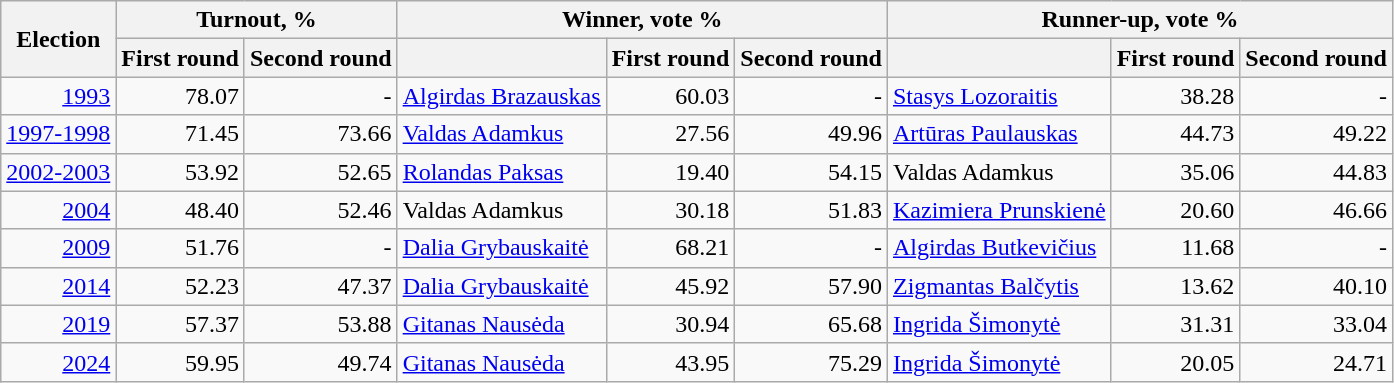<table class=wikitable style=text-align:right>
<tr>
<th rowspan=2>Election</th>
<th colspan=2>Turnout, %</th>
<th colspan=3>Winner, vote %</th>
<th colspan=3>Runner-up, vote %</th>
</tr>
<tr>
<th>First round</th>
<th>Second round</th>
<th></th>
<th>First round</th>
<th>Second round</th>
<th></th>
<th>First round</th>
<th>Second round</th>
</tr>
<tr>
<td align=right><a href='#'>1993</a></td>
<td>78.07</td>
<td>-</td>
<td align=left><a href='#'>Algirdas Brazauskas</a></td>
<td>60.03</td>
<td>-</td>
<td align=left><a href='#'>Stasys Lozoraitis</a></td>
<td>38.28</td>
<td>-</td>
</tr>
<tr>
<td align=right><a href='#'>1997-1998</a></td>
<td>71.45</td>
<td>73.66</td>
<td align=left><a href='#'>Valdas Adamkus</a></td>
<td>27.56</td>
<td>49.96</td>
<td align=left><a href='#'>Artūras Paulauskas</a></td>
<td>44.73</td>
<td>49.22</td>
</tr>
<tr>
<td align=right><a href='#'>2002-2003</a></td>
<td>53.92</td>
<td>52.65</td>
<td align=left><a href='#'>Rolandas Paksas</a></td>
<td>19.40</td>
<td>54.15</td>
<td align=left>Valdas Adamkus</td>
<td>35.06</td>
<td>44.83</td>
</tr>
<tr>
<td align=right><a href='#'>2004</a></td>
<td>48.40</td>
<td>52.46</td>
<td align=left>Valdas Adamkus</td>
<td>30.18</td>
<td>51.83</td>
<td align=left><a href='#'>Kazimiera Prunskienė</a></td>
<td>20.60</td>
<td>46.66</td>
</tr>
<tr>
<td align=right><a href='#'>2009</a></td>
<td>51.76</td>
<td>-</td>
<td align=left><a href='#'>Dalia Grybauskaitė</a></td>
<td>68.21</td>
<td>-</td>
<td align=left><a href='#'>Algirdas Butkevičius</a></td>
<td>11.68</td>
<td>-</td>
</tr>
<tr>
<td align=right><a href='#'>2014</a></td>
<td>52.23</td>
<td>47.37</td>
<td align=left><a href='#'>Dalia Grybauskaitė</a></td>
<td>45.92</td>
<td>57.90</td>
<td align=left><a href='#'>Zigmantas Balčytis</a></td>
<td>13.62</td>
<td>40.10</td>
</tr>
<tr>
<td align=right><a href='#'>2019</a></td>
<td>57.37</td>
<td>53.88</td>
<td align=left><a href='#'>Gitanas Nausėda</a></td>
<td>30.94</td>
<td>65.68</td>
<td align=left><a href='#'>Ingrida Šimonytė</a></td>
<td>31.31</td>
<td>33.04</td>
</tr>
<tr>
<td align=right><a href='#'>2024</a></td>
<td>59.95</td>
<td>49.74</td>
<td align=left><a href='#'>Gitanas Nausėda</a></td>
<td>43.95</td>
<td>75.29</td>
<td align=left><a href='#'>Ingrida Šimonytė</a></td>
<td>20.05</td>
<td>24.71</td>
</tr>
</table>
